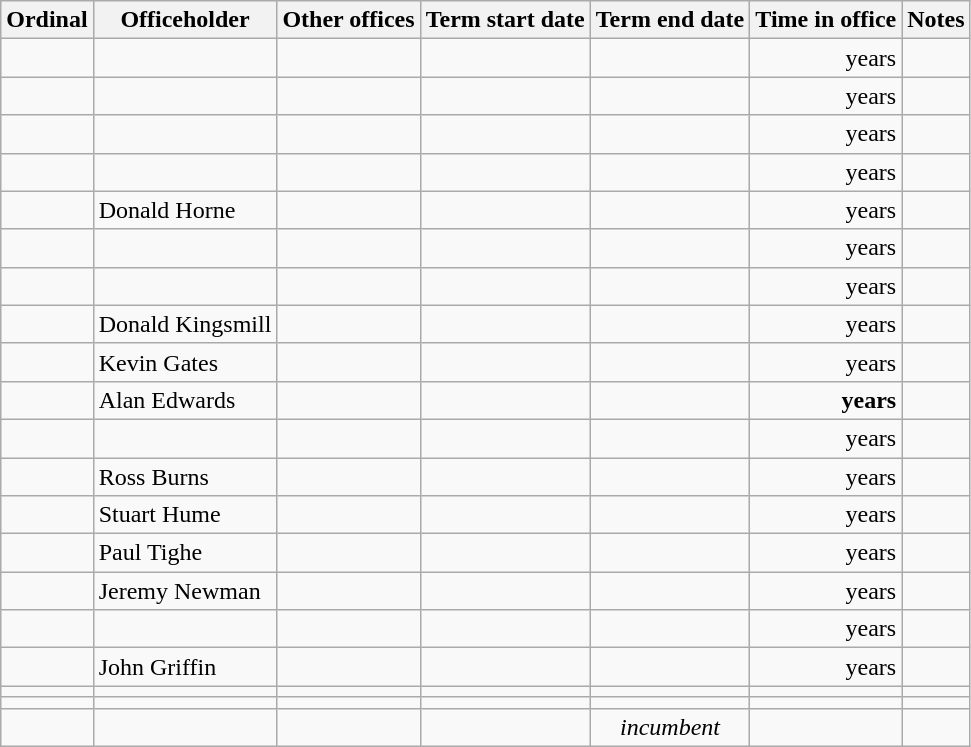<table class='wikitable sortable'>
<tr>
<th>Ordinal</th>
<th>Officeholder</th>
<th>Other offices</th>
<th>Term start date</th>
<th>Term end date</th>
<th>Time in office</th>
<th>Notes</th>
</tr>
<tr>
<td align=center></td>
<td></td>
<td></td>
<td align=center></td>
<td align=center></td>
<td align=right> years</td>
<td></td>
</tr>
<tr>
<td align=center></td>
<td></td>
<td></td>
<td align=center></td>
<td align=center></td>
<td align=right> years</td>
<td></td>
</tr>
<tr>
<td align=center></td>
<td></td>
<td></td>
<td align=center></td>
<td align=center></td>
<td align=right> years</td>
<td></td>
</tr>
<tr>
<td align=center></td>
<td></td>
<td></td>
<td align=center></td>
<td align=center></td>
<td align=right> years</td>
<td></td>
</tr>
<tr>
<td align=center></td>
<td>Donald Horne</td>
<td></td>
<td align=center></td>
<td align=center></td>
<td align=right> years</td>
<td></td>
</tr>
<tr>
<td align=center></td>
<td></td>
<td></td>
<td align=center></td>
<td align=center></td>
<td align=right> years</td>
<td></td>
</tr>
<tr>
<td align=center></td>
<td></td>
<td></td>
<td align=center></td>
<td align=center></td>
<td align=right> years</td>
<td></td>
</tr>
<tr>
<td align=center></td>
<td>Donald Kingsmill</td>
<td></td>
<td align=center></td>
<td align=center></td>
<td align=right> years</td>
<td></td>
</tr>
<tr>
<td align=center></td>
<td>Kevin Gates</td>
<td></td>
<td align=center></td>
<td align=center></td>
<td align=right> years</td>
<td></td>
</tr>
<tr>
<td align=center></td>
<td>Alan Edwards</td>
<td></td>
<td align=center></td>
<td align=center></td>
<td align=right><strong> years</strong></td>
<td></td>
</tr>
<tr>
<td align=center></td>
<td></td>
<td></td>
<td align=center></td>
<td align=center></td>
<td align=right> years</td>
<td></td>
</tr>
<tr>
<td align=center></td>
<td>Ross Burns</td>
<td></td>
<td align=center></td>
<td align=center></td>
<td align=right> years</td>
<td></td>
</tr>
<tr>
<td align=center></td>
<td>Stuart Hume</td>
<td></td>
<td align=center></td>
<td align=center></td>
<td align=right> years</td>
<td></td>
</tr>
<tr>
<td align=center></td>
<td>Paul Tighe</td>
<td></td>
<td align=center></td>
<td align=center></td>
<td align=right> years</td>
<td></td>
</tr>
<tr>
<td align=center></td>
<td>Jeremy Newman</td>
<td></td>
<td align=center></td>
<td align=center></td>
<td align=right> years</td>
<td></td>
</tr>
<tr>
<td align=center></td>
<td></td>
<td></td>
<td align=center></td>
<td align=center></td>
<td align=right> years</td>
<td></td>
</tr>
<tr>
<td align=center></td>
<td>John Griffin</td>
<td></td>
<td align=center></td>
<td align=center></td>
<td align=right> years</td>
<td></td>
</tr>
<tr>
<td align=center></td>
<td></td>
<td></td>
<td align=center></td>
<td align=center></td>
<td align=right></td>
<td></td>
</tr>
<tr>
<td align=center></td>
<td></td>
<td></td>
<td align=center></td>
<td align=center></td>
<td align=right></td>
<td></td>
</tr>
<tr>
<td align=center></td>
<td></td>
<td></td>
<td align=center></td>
<td align=center><em>incumbent</em></td>
<td align=right></td>
<td></td>
</tr>
</table>
